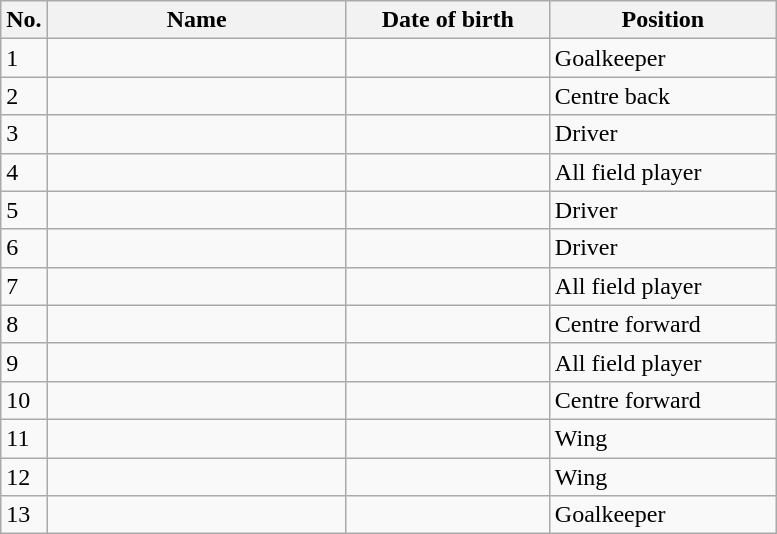<table class=wikitable sortable style=font-size:100%; text-align:center;>
<tr>
<th>No.</th>
<th style=width:12em>Name</th>
<th style=width:8em>Date of birth</th>
<th style=width:9em>Position</th>
</tr>
<tr>
<td>1</td>
<td align=left> </td>
<td align=right></td>
<td>Goalkeeper</td>
</tr>
<tr>
<td>2</td>
<td align=left> </td>
<td align=right></td>
<td>Centre back</td>
</tr>
<tr>
<td>3</td>
<td align=left> </td>
<td align=right></td>
<td>Driver</td>
</tr>
<tr>
<td>4</td>
<td align=left> </td>
<td align=right></td>
<td>All field player</td>
</tr>
<tr>
<td>5</td>
<td align=left> </td>
<td align=right></td>
<td>Driver</td>
</tr>
<tr>
<td>6</td>
<td align=left> </td>
<td align=right></td>
<td>Driver</td>
</tr>
<tr>
<td>7</td>
<td align=left> </td>
<td align=right></td>
<td>All field player</td>
</tr>
<tr>
<td>8</td>
<td align=left> </td>
<td align=right></td>
<td>Centre forward</td>
</tr>
<tr>
<td>9</td>
<td align=left> </td>
<td align=right></td>
<td>All field player</td>
</tr>
<tr>
<td>10</td>
<td align=left> </td>
<td align=right></td>
<td>Centre forward</td>
</tr>
<tr>
<td>11</td>
<td align=left> </td>
<td align=right></td>
<td>Wing</td>
</tr>
<tr>
<td>12</td>
<td align=left> </td>
<td align=right></td>
<td>Wing</td>
</tr>
<tr>
<td>13</td>
<td align=left> </td>
<td align=right></td>
<td>Goalkeeper</td>
</tr>
</table>
